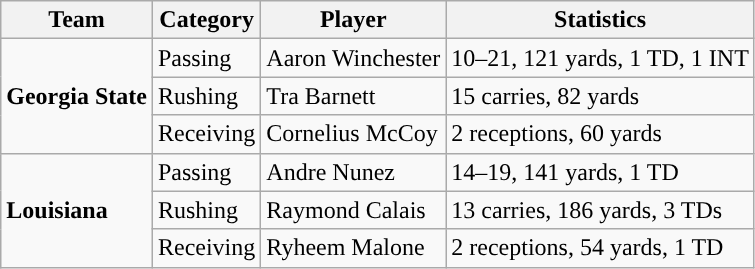<table class="wikitable" style="float: left;">
<tr>
<th>Team</th>
<th>Category</th>
<th>Player</th>
<th>Statistics</th>
</tr>
<tr>
<td rowspan=3><strong>Georgia State</strong></td>
<td>Passing</td>
<td>Aaron Winchester</td>
<td>10–21, 121 yards, 1 TD, 1 INT</td>
</tr>
<tr>
<td>Rushing</td>
<td>Tra Barnett</td>
<td>15 carries, 82 yards</td>
</tr>
<tr>
<td>Receiving</td>
<td>Cornelius McCoy</td>
<td>2 receptions, 60 yards</td>
</tr>
<tr>
<td rowspan=3><strong>Louisiana</strong></td>
<td>Passing</td>
<td>Andre Nunez</td>
<td>14–19, 141 yards, 1 TD</td>
</tr>
<tr>
<td>Rushing</td>
<td>Raymond Calais</td>
<td>13 carries, 186 yards, 3 TDs</td>
</tr>
<tr>
<td>Receiving</td>
<td>Ryheem Malone</td>
<td>2 receptions, 54 yards, 1 TD</td>
</tr>
</table>
